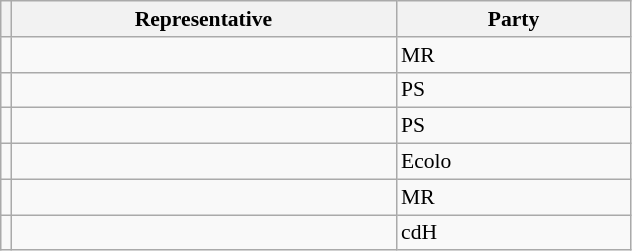<table class="sortable wikitable" style="text-align:left; font-size:90%">
<tr>
<th></th>
<th width="250">Representative</th>
<th width="150">Party</th>
</tr>
<tr>
<td></td>
<td align=left></td>
<td>MR</td>
</tr>
<tr>
<td></td>
<td align=left></td>
<td>PS</td>
</tr>
<tr>
<td></td>
<td align=left></td>
<td>PS</td>
</tr>
<tr>
<td></td>
<td align=left></td>
<td>Ecolo</td>
</tr>
<tr>
<td></td>
<td align=left></td>
<td>MR</td>
</tr>
<tr>
<td></td>
<td align=left></td>
<td>cdH</td>
</tr>
</table>
